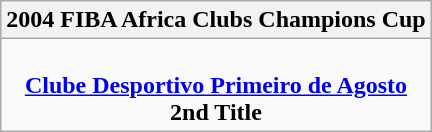<table class=wikitable style="text-align:center; margin:auto">
<tr>
<th>2004 FIBA Africa Clubs Champions Cup</th>
</tr>
<tr>
<td><br><strong><a href='#'>Clube Desportivo Primeiro de Agosto</a></strong><br><strong>2nd Title</strong></td>
</tr>
</table>
